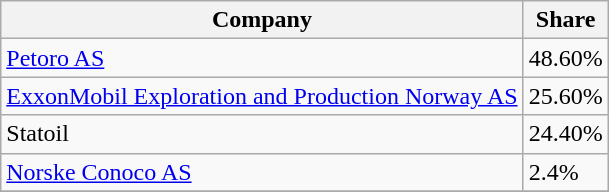<table class=wikitable>
<tr>
<th>Company</th>
<th>Share</th>
</tr>
<tr>
<td><a href='#'>Petoro AS</a></td>
<td>48.60%</td>
</tr>
<tr>
<td><a href='#'>ExxonMobil Exploration and Production Norway AS</a></td>
<td>25.60%</td>
</tr>
<tr>
<td>Statoil</td>
<td>24.40%</td>
</tr>
<tr>
<td><a href='#'>Norske Conoco AS</a></td>
<td>2.4%</td>
</tr>
<tr>
</tr>
</table>
